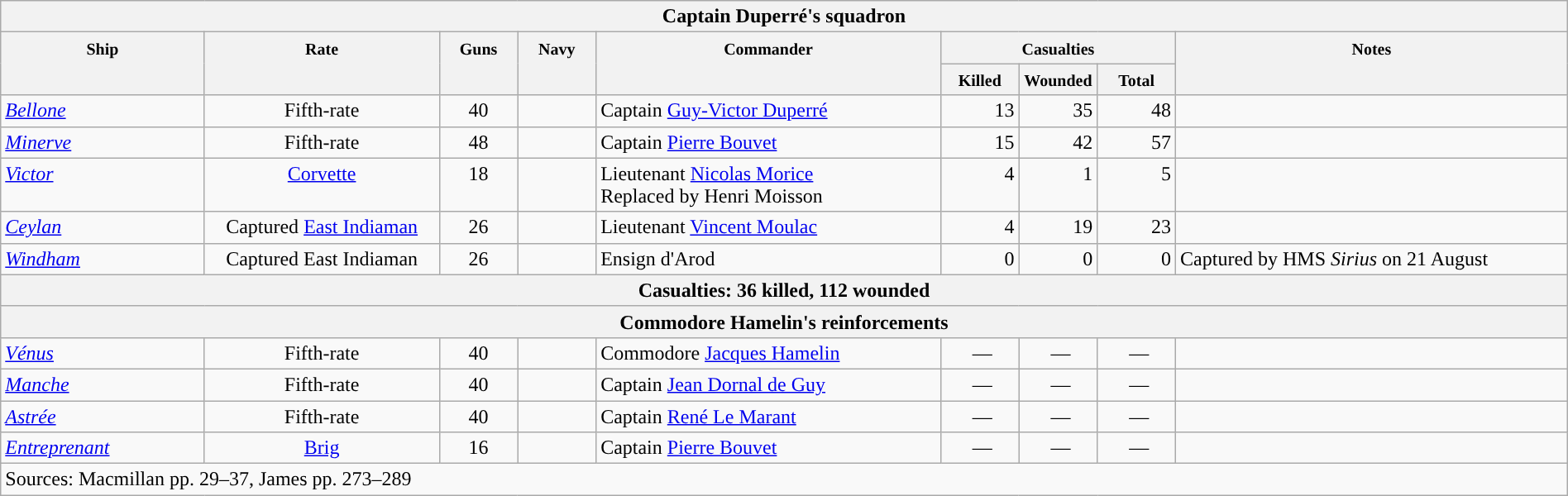<table class="wikitable" border="1" style="width:100%;">
<tr style="vertical-align:top;">
<th colspan="11" bgcolor="white">Captain Duperré's squadron</th>
</tr>
<tr valign="top"|- style="vertical-align:top;">
<th width=13%; align= center rowspan=2><small> Ship </small></th>
<th width=15%; align= center rowspan=2><small> Rate </small></th>
<th width=5%; align= center rowspan=2><small> Guns </small></th>
<th width=5%; align= center rowspan=2><small> Navy </small></th>
<th width=22%; align= center rowspan=2><small> Commander </small></th>
<th width=15%; align= center colspan=3><small>Casualties</small></th>
<th width=25%; align= center rowspan=2><small>Notes</small></th>
</tr>
<tr style="vertical-align:top;">
<th width=5%; align= center><small> Killed </small></th>
<th width=5%; align= center><small> Wounded </small></th>
<th width=5%; align= center><small> Total</small></th>
</tr>
<tr valign="top">
<td align= left><em><a href='#'>Bellone</a></em></td>
<td align= center>Fifth-rate</td>
<td align= center>40</td>
<td align= center></td>
<td align= left>Captain <a href='#'>Guy-Victor Duperré</a></td>
<td align= right>13</td>
<td align= right>35</td>
<td align= right>48</td>
<td align= left></td>
</tr>
<tr style="vertical-align:top;">
<td align= left><em><a href='#'>Minerve</a></em></td>
<td align= center>Fifth-rate</td>
<td align= center>48</td>
<td align= center></td>
<td align= left>Captain <a href='#'>Pierre Bouvet</a></td>
<td align= right>15</td>
<td align= right>42</td>
<td align= right>57</td>
<td align= left></td>
</tr>
<tr style="vertical-align:top;">
<td align= left><em><a href='#'>Victor</a></em></td>
<td align= center><a href='#'>Corvette</a></td>
<td align= center>18</td>
<td align= center></td>
<td align= left>Lieutenant <a href='#'>Nicolas Morice</a><br>Replaced by Henri Moisson</td>
<td align= right>4</td>
<td align= right>1</td>
<td align= right>5</td>
<td align= left></td>
</tr>
<tr style="vertical-align:top;">
<td align= left><a href='#'><em>Ceylan</em></a></td>
<td align= center>Captured <a href='#'>East Indiaman</a></td>
<td align= center>26</td>
<td align= center></td>
<td align= left>Lieutenant <a href='#'>Vincent Moulac</a></td>
<td align= right>4</td>
<td align= right>19</td>
<td align= right>23</td>
<td align= left></td>
</tr>
<tr style="vertical-align:top;">
<td align= left><a href='#'><em>Windham</em></a></td>
<td align= center>Captured East Indiaman</td>
<td align= center>26</td>
<td align= center></td>
<td align= left>Ensign d'Arod</td>
<td align= right>0</td>
<td align= right>0</td>
<td align= right>0</td>
<td align= left>Captured by HMS <em>Sirius</em> on 21 August</td>
</tr>
<tr style="vertical-align:top;">
<th colspan="11" bgcolor="white">Casualties: 36 killed, 112 wounded</th>
</tr>
<tr style="vertical-align:top;">
<th colspan="11" bgcolor="white">Commodore Hamelin's reinforcements</th>
</tr>
<tr style="vertical-align:top;">
<td align= left><em><a href='#'>Vénus</a></em></td>
<td align= center>Fifth-rate</td>
<td align= center>40</td>
<td align= center></td>
<td align= left>Commodore <a href='#'>Jacques Hamelin</a></td>
<td align= center> —</td>
<td align= center> —</td>
<td align= center> —</td>
<td align= left></td>
</tr>
<tr style="vertical-align:top;">
<td align= left><em><a href='#'>Manche</a></em></td>
<td align= center>Fifth-rate</td>
<td align= center>40</td>
<td align= center></td>
<td align= left>Captain <a href='#'>Jean Dornal de Guy</a></td>
<td align= center> —</td>
<td align= center> —</td>
<td align= center> —</td>
<td align= left></td>
</tr>
<tr style="vertical-align:top;">
<td align= left><em><a href='#'>Astrée</a></em></td>
<td align= center>Fifth-rate</td>
<td align= center>40</td>
<td align= center></td>
<td align= left>Captain <a href='#'>René Le Marant</a></td>
<td align= center> —</td>
<td align= center> —</td>
<td align= center> —</td>
<td align= left></td>
</tr>
<tr style="vertical-align:top;">
<td align= left><em><a href='#'>Entreprenant</a></em></td>
<td align= center><a href='#'>Brig</a></td>
<td align= center>16</td>
<td align= center></td>
<td align= left>Captain <a href='#'>Pierre Bouvet</a></td>
<td align= center> —</td>
<td align= center> —</td>
<td align= center> —</td>
<td align= left></td>
</tr>
<tr style="vertical-align:top;">
<td colspan="9" align="left">Sources: Macmillan pp. 29–37, James pp. 273–289</td>
</tr>
</table>
